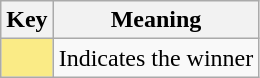<table class="wikitable">
<tr>
<th scope="col" style="width:%;">Key</th>
<th scope="col" style="width:%;">Meaning</th>
</tr>
<tr>
<td style="background:#FAEB86"></td>
<td>Indicates the winner</td>
</tr>
</table>
